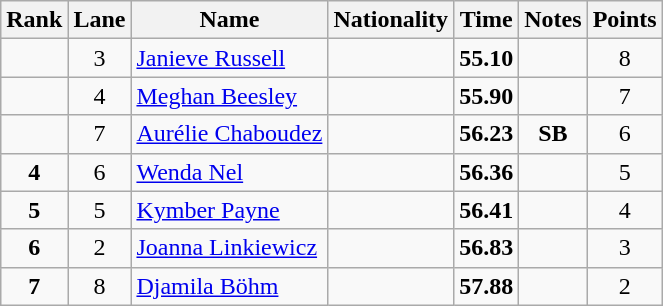<table class="wikitable sortable" style="text-align:center">
<tr>
<th>Rank</th>
<th>Lane</th>
<th>Name</th>
<th>Nationality</th>
<th>Time</th>
<th>Notes</th>
<th>Points</th>
</tr>
<tr>
<td></td>
<td>3</td>
<td align=left><a href='#'>Janieve Russell</a></td>
<td align=left></td>
<td><strong>55.10</strong></td>
<td></td>
<td>8</td>
</tr>
<tr>
<td></td>
<td>4</td>
<td align=left><a href='#'>Meghan Beesley</a></td>
<td align=left></td>
<td><strong>55.90</strong></td>
<td></td>
<td>7</td>
</tr>
<tr>
<td></td>
<td>7</td>
<td align=left><a href='#'>Aurélie Chaboudez</a></td>
<td align=left></td>
<td><strong>56.23</strong></td>
<td><strong>SB </strong></td>
<td>6</td>
</tr>
<tr>
<td><strong>4</strong></td>
<td>6</td>
<td align=left><a href='#'>Wenda Nel</a></td>
<td align=left></td>
<td><strong>56.36</strong></td>
<td></td>
<td>5</td>
</tr>
<tr>
<td><strong>5</strong></td>
<td>5</td>
<td align=left><a href='#'>Kymber Payne</a></td>
<td align=left></td>
<td><strong>56.41</strong></td>
<td></td>
<td>4</td>
</tr>
<tr>
<td><strong>6</strong></td>
<td>2</td>
<td align=left><a href='#'>Joanna Linkiewicz</a></td>
<td align=left></td>
<td><strong>56.83</strong></td>
<td></td>
<td>3</td>
</tr>
<tr>
<td><strong>7</strong></td>
<td>8</td>
<td align=left><a href='#'>Djamila Böhm</a></td>
<td align=left></td>
<td><strong>57.88</strong></td>
<td></td>
<td>2</td>
</tr>
</table>
